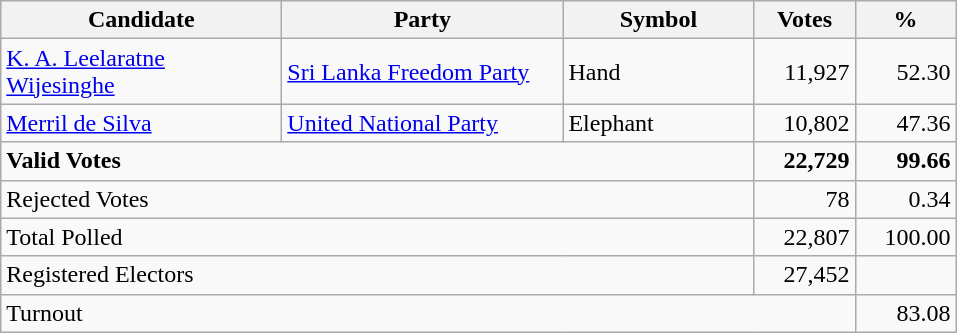<table class="wikitable" border="1" style="text-align:right;">
<tr>
<th align=left width="180">Candidate</th>
<th align=left width="180">Party</th>
<th align=left width="120">Symbol</th>
<th align=left width="60">Votes</th>
<th align=left width="60">%</th>
</tr>
<tr>
<td align=left><a href='#'>K. A. Leelaratne Wijesinghe</a></td>
<td align=left><a href='#'>Sri Lanka Freedom Party</a></td>
<td align=left>Hand</td>
<td>11,927</td>
<td>52.30</td>
</tr>
<tr>
<td align=left><a href='#'>Merril de Silva</a></td>
<td align=left><a href='#'>United National Party</a></td>
<td align=left>Elephant</td>
<td>10,802</td>
<td>47.36</td>
</tr>
<tr>
<td align=left colspan=3><strong>Valid Votes</strong></td>
<td><strong>22,729</strong></td>
<td><strong>99.66</strong></td>
</tr>
<tr>
<td align=left colspan=3>Rejected Votes</td>
<td>78</td>
<td>0.34</td>
</tr>
<tr>
<td align=left colspan=3>Total Polled</td>
<td>22,807</td>
<td>100.00</td>
</tr>
<tr>
<td align=left colspan=3>Registered Electors</td>
<td>27,452</td>
<td></td>
</tr>
<tr>
<td align=left colspan=4>Turnout</td>
<td>83.08</td>
</tr>
</table>
